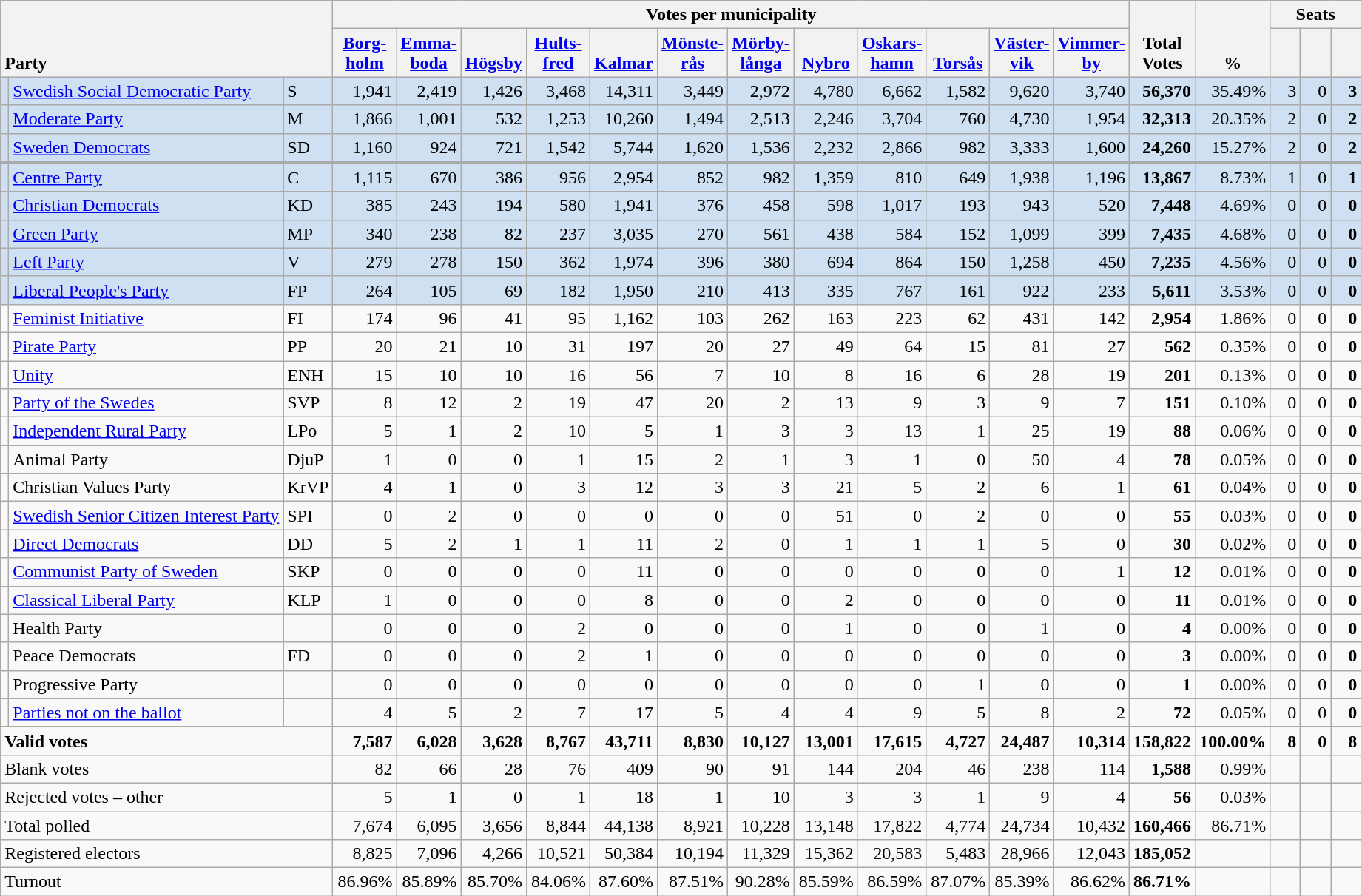<table class="wikitable" border="1" style="text-align:right;">
<tr>
<th style="text-align:left;" valign=bottom rowspan=2 colspan=3>Party</th>
<th colspan=12>Votes per municipality</th>
<th align=center valign=bottom rowspan=2 width="50">Total Votes</th>
<th align=center valign=bottom rowspan=2 width="50">%</th>
<th colspan=3>Seats</th>
</tr>
<tr>
<th align=center valign=bottom width="50"><a href='#'>Borg- holm</a></th>
<th align=center valign=bottom width="50"><a href='#'>Emma- boda</a></th>
<th align=center valign=bottom width="50"><a href='#'>Högsby</a></th>
<th align=center valign=bottom width="50"><a href='#'>Hults- fred</a></th>
<th align=center valign=bottom width="50"><a href='#'>Kalmar</a></th>
<th align=center valign=bottom width="50"><a href='#'>Mönste- rås</a></th>
<th align=center valign=bottom width="50"><a href='#'>Mörby- långa</a></th>
<th align=center valign=bottom width="50"><a href='#'>Nybro</a></th>
<th align=center valign=bottom width="50"><a href='#'>Oskars- hamn</a></th>
<th align=center valign=bottom width="50"><a href='#'>Torsås</a></th>
<th align=center valign=bottom width="50"><a href='#'>Väster- vik</a></th>
<th align=center valign=bottom width="50"><a href='#'>Vimmer- by</a></th>
<th align=center valign=bottom width="20"><small></small></th>
<th align=center valign=bottom width="20"><small><a href='#'></a></small></th>
<th align=center valign=bottom width="20"><small></small></th>
</tr>
<tr style="background:#CEE0F2;">
<td></td>
<td align=left style="white-space: nowrap;"><a href='#'>Swedish Social Democratic Party</a></td>
<td align=left>S</td>
<td>1,941</td>
<td>2,419</td>
<td>1,426</td>
<td>3,468</td>
<td>14,311</td>
<td>3,449</td>
<td>2,972</td>
<td>4,780</td>
<td>6,662</td>
<td>1,582</td>
<td>9,620</td>
<td>3,740</td>
<td><strong>56,370</strong></td>
<td>35.49%</td>
<td>3</td>
<td>0</td>
<td><strong>3</strong></td>
</tr>
<tr style="background:#CEE0F2;">
<td></td>
<td align=left><a href='#'>Moderate Party</a></td>
<td align=left>M</td>
<td>1,866</td>
<td>1,001</td>
<td>532</td>
<td>1,253</td>
<td>10,260</td>
<td>1,494</td>
<td>2,513</td>
<td>2,246</td>
<td>3,704</td>
<td>760</td>
<td>4,730</td>
<td>1,954</td>
<td><strong>32,313</strong></td>
<td>20.35%</td>
<td>2</td>
<td>0</td>
<td><strong>2</strong></td>
</tr>
<tr style="background:#CEE0F2;">
<td></td>
<td align=left><a href='#'>Sweden Democrats</a></td>
<td align=left>SD</td>
<td>1,160</td>
<td>924</td>
<td>721</td>
<td>1,542</td>
<td>5,744</td>
<td>1,620</td>
<td>1,536</td>
<td>2,232</td>
<td>2,866</td>
<td>982</td>
<td>3,333</td>
<td>1,600</td>
<td><strong>24,260</strong></td>
<td>15.27%</td>
<td>2</td>
<td>0</td>
<td><strong>2</strong></td>
</tr>
<tr style="background:#CEE0F2; border-top:3px solid darkgray;">
<td></td>
<td align=left><a href='#'>Centre Party</a></td>
<td align=left>C</td>
<td>1,115</td>
<td>670</td>
<td>386</td>
<td>956</td>
<td>2,954</td>
<td>852</td>
<td>982</td>
<td>1,359</td>
<td>810</td>
<td>649</td>
<td>1,938</td>
<td>1,196</td>
<td><strong>13,867</strong></td>
<td>8.73%</td>
<td>1</td>
<td>0</td>
<td><strong>1</strong></td>
</tr>
<tr style="background:#CEE0F2;">
<td></td>
<td align=left><a href='#'>Christian Democrats</a></td>
<td align=left>KD</td>
<td>385</td>
<td>243</td>
<td>194</td>
<td>580</td>
<td>1,941</td>
<td>376</td>
<td>458</td>
<td>598</td>
<td>1,017</td>
<td>193</td>
<td>943</td>
<td>520</td>
<td><strong>7,448</strong></td>
<td>4.69%</td>
<td>0</td>
<td>0</td>
<td><strong>0</strong></td>
</tr>
<tr style="background:#CEE0F2;">
<td></td>
<td align=left><a href='#'>Green Party</a></td>
<td align=left>MP</td>
<td>340</td>
<td>238</td>
<td>82</td>
<td>237</td>
<td>3,035</td>
<td>270</td>
<td>561</td>
<td>438</td>
<td>584</td>
<td>152</td>
<td>1,099</td>
<td>399</td>
<td><strong>7,435</strong></td>
<td>4.68%</td>
<td>0</td>
<td>0</td>
<td><strong>0</strong></td>
</tr>
<tr style="background:#CEE0F2;">
<td></td>
<td align=left><a href='#'>Left Party</a></td>
<td align=left>V</td>
<td>279</td>
<td>278</td>
<td>150</td>
<td>362</td>
<td>1,974</td>
<td>396</td>
<td>380</td>
<td>694</td>
<td>864</td>
<td>150</td>
<td>1,258</td>
<td>450</td>
<td><strong>7,235</strong></td>
<td>4.56%</td>
<td>0</td>
<td>0</td>
<td><strong>0</strong></td>
</tr>
<tr style="background:#CEE0F2;">
<td></td>
<td align=left><a href='#'>Liberal People's Party</a></td>
<td align=left>FP</td>
<td>264</td>
<td>105</td>
<td>69</td>
<td>182</td>
<td>1,950</td>
<td>210</td>
<td>413</td>
<td>335</td>
<td>767</td>
<td>161</td>
<td>922</td>
<td>233</td>
<td><strong>5,611</strong></td>
<td>3.53%</td>
<td>0</td>
<td>0</td>
<td><strong>0</strong></td>
</tr>
<tr>
<td></td>
<td align=left><a href='#'>Feminist Initiative</a></td>
<td align=left>FI</td>
<td>174</td>
<td>96</td>
<td>41</td>
<td>95</td>
<td>1,162</td>
<td>103</td>
<td>262</td>
<td>163</td>
<td>223</td>
<td>62</td>
<td>431</td>
<td>142</td>
<td><strong>2,954</strong></td>
<td>1.86%</td>
<td>0</td>
<td>0</td>
<td><strong>0</strong></td>
</tr>
<tr>
<td></td>
<td align=left><a href='#'>Pirate Party</a></td>
<td align=left>PP</td>
<td>20</td>
<td>21</td>
<td>10</td>
<td>31</td>
<td>197</td>
<td>20</td>
<td>27</td>
<td>49</td>
<td>64</td>
<td>15</td>
<td>81</td>
<td>27</td>
<td><strong>562</strong></td>
<td>0.35%</td>
<td>0</td>
<td>0</td>
<td><strong>0</strong></td>
</tr>
<tr>
<td></td>
<td align=left><a href='#'>Unity</a></td>
<td align=left>ENH</td>
<td>15</td>
<td>10</td>
<td>10</td>
<td>16</td>
<td>56</td>
<td>7</td>
<td>10</td>
<td>8</td>
<td>16</td>
<td>6</td>
<td>28</td>
<td>19</td>
<td><strong>201</strong></td>
<td>0.13%</td>
<td>0</td>
<td>0</td>
<td><strong>0</strong></td>
</tr>
<tr>
<td></td>
<td align=left><a href='#'>Party of the Swedes</a></td>
<td align=left>SVP</td>
<td>8</td>
<td>12</td>
<td>2</td>
<td>19</td>
<td>47</td>
<td>20</td>
<td>2</td>
<td>13</td>
<td>9</td>
<td>3</td>
<td>9</td>
<td>7</td>
<td><strong>151</strong></td>
<td>0.10%</td>
<td>0</td>
<td>0</td>
<td><strong>0</strong></td>
</tr>
<tr>
<td></td>
<td align=left><a href='#'>Independent Rural Party</a></td>
<td align=left>LPo</td>
<td>5</td>
<td>1</td>
<td>2</td>
<td>10</td>
<td>5</td>
<td>1</td>
<td>3</td>
<td>3</td>
<td>13</td>
<td>1</td>
<td>25</td>
<td>19</td>
<td><strong>88</strong></td>
<td>0.06%</td>
<td>0</td>
<td>0</td>
<td><strong>0</strong></td>
</tr>
<tr>
<td></td>
<td align=left>Animal Party</td>
<td align=left>DjuP</td>
<td>1</td>
<td>0</td>
<td>0</td>
<td>1</td>
<td>15</td>
<td>2</td>
<td>1</td>
<td>3</td>
<td>1</td>
<td>0</td>
<td>50</td>
<td>4</td>
<td><strong>78</strong></td>
<td>0.05%</td>
<td>0</td>
<td>0</td>
<td><strong>0</strong></td>
</tr>
<tr>
<td></td>
<td align=left>Christian Values Party</td>
<td align=left>KrVP</td>
<td>4</td>
<td>1</td>
<td>0</td>
<td>3</td>
<td>12</td>
<td>3</td>
<td>3</td>
<td>21</td>
<td>5</td>
<td>2</td>
<td>6</td>
<td>1</td>
<td><strong>61</strong></td>
<td>0.04%</td>
<td>0</td>
<td>0</td>
<td><strong>0</strong></td>
</tr>
<tr>
<td></td>
<td align=left><a href='#'>Swedish Senior Citizen Interest Party</a></td>
<td align=left>SPI</td>
<td>0</td>
<td>2</td>
<td>0</td>
<td>0</td>
<td>0</td>
<td>0</td>
<td>0</td>
<td>51</td>
<td>0</td>
<td>2</td>
<td>0</td>
<td>0</td>
<td><strong>55</strong></td>
<td>0.03%</td>
<td>0</td>
<td>0</td>
<td><strong>0</strong></td>
</tr>
<tr>
<td></td>
<td align=left><a href='#'>Direct Democrats</a></td>
<td align=left>DD</td>
<td>5</td>
<td>2</td>
<td>1</td>
<td>1</td>
<td>11</td>
<td>2</td>
<td>0</td>
<td>1</td>
<td>1</td>
<td>1</td>
<td>5</td>
<td>0</td>
<td><strong>30</strong></td>
<td>0.02%</td>
<td>0</td>
<td>0</td>
<td><strong>0</strong></td>
</tr>
<tr>
<td></td>
<td align=left><a href='#'>Communist Party of Sweden</a></td>
<td align=left>SKP</td>
<td>0</td>
<td>0</td>
<td>0</td>
<td>0</td>
<td>11</td>
<td>0</td>
<td>0</td>
<td>0</td>
<td>0</td>
<td>0</td>
<td>0</td>
<td>1</td>
<td><strong>12</strong></td>
<td>0.01%</td>
<td>0</td>
<td>0</td>
<td><strong>0</strong></td>
</tr>
<tr>
<td></td>
<td align=left><a href='#'>Classical Liberal Party</a></td>
<td align=left>KLP</td>
<td>1</td>
<td>0</td>
<td>0</td>
<td>0</td>
<td>8</td>
<td>0</td>
<td>0</td>
<td>2</td>
<td>0</td>
<td>0</td>
<td>0</td>
<td>0</td>
<td><strong>11</strong></td>
<td>0.01%</td>
<td>0</td>
<td>0</td>
<td><strong>0</strong></td>
</tr>
<tr>
<td></td>
<td align=left>Health Party</td>
<td></td>
<td>0</td>
<td>0</td>
<td>0</td>
<td>2</td>
<td>0</td>
<td>0</td>
<td>0</td>
<td>1</td>
<td>0</td>
<td>0</td>
<td>1</td>
<td>0</td>
<td><strong>4</strong></td>
<td>0.00%</td>
<td>0</td>
<td>0</td>
<td><strong>0</strong></td>
</tr>
<tr>
<td></td>
<td align=left>Peace Democrats</td>
<td align=left>FD</td>
<td>0</td>
<td>0</td>
<td>0</td>
<td>2</td>
<td>1</td>
<td>0</td>
<td>0</td>
<td>0</td>
<td>0</td>
<td>0</td>
<td>0</td>
<td>0</td>
<td><strong>3</strong></td>
<td>0.00%</td>
<td>0</td>
<td>0</td>
<td><strong>0</strong></td>
</tr>
<tr>
<td></td>
<td align=left>Progressive Party</td>
<td></td>
<td>0</td>
<td>0</td>
<td>0</td>
<td>0</td>
<td>0</td>
<td>0</td>
<td>0</td>
<td>0</td>
<td>0</td>
<td>1</td>
<td>0</td>
<td>0</td>
<td><strong>1</strong></td>
<td>0.00%</td>
<td>0</td>
<td>0</td>
<td><strong>0</strong></td>
</tr>
<tr>
<td></td>
<td align=left><a href='#'>Parties not on the ballot</a></td>
<td></td>
<td>4</td>
<td>5</td>
<td>2</td>
<td>7</td>
<td>17</td>
<td>5</td>
<td>4</td>
<td>4</td>
<td>9</td>
<td>5</td>
<td>8</td>
<td>2</td>
<td><strong>72</strong></td>
<td>0.05%</td>
<td>0</td>
<td>0</td>
<td><strong>0</strong></td>
</tr>
<tr style="font-weight:bold">
<td align=left colspan=3>Valid votes</td>
<td>7,587</td>
<td>6,028</td>
<td>3,628</td>
<td>8,767</td>
<td>43,711</td>
<td>8,830</td>
<td>10,127</td>
<td>13,001</td>
<td>17,615</td>
<td>4,727</td>
<td>24,487</td>
<td>10,314</td>
<td>158,822</td>
<td>100.00%</td>
<td>8</td>
<td>0</td>
<td>8</td>
</tr>
<tr>
<td align=left colspan=3>Blank votes</td>
<td>82</td>
<td>66</td>
<td>28</td>
<td>76</td>
<td>409</td>
<td>90</td>
<td>91</td>
<td>144</td>
<td>204</td>
<td>46</td>
<td>238</td>
<td>114</td>
<td><strong>1,588</strong></td>
<td>0.99%</td>
<td></td>
<td></td>
<td></td>
</tr>
<tr>
<td align=left colspan=3>Rejected votes – other</td>
<td>5</td>
<td>1</td>
<td>0</td>
<td>1</td>
<td>18</td>
<td>1</td>
<td>10</td>
<td>3</td>
<td>3</td>
<td>1</td>
<td>9</td>
<td>4</td>
<td><strong>56</strong></td>
<td>0.03%</td>
<td></td>
<td></td>
<td></td>
</tr>
<tr>
<td align=left colspan=3>Total polled</td>
<td>7,674</td>
<td>6,095</td>
<td>3,656</td>
<td>8,844</td>
<td>44,138</td>
<td>8,921</td>
<td>10,228</td>
<td>13,148</td>
<td>17,822</td>
<td>4,774</td>
<td>24,734</td>
<td>10,432</td>
<td><strong>160,466</strong></td>
<td>86.71%</td>
<td></td>
<td></td>
<td></td>
</tr>
<tr>
<td align=left colspan=3>Registered electors</td>
<td>8,825</td>
<td>7,096</td>
<td>4,266</td>
<td>10,521</td>
<td>50,384</td>
<td>10,194</td>
<td>11,329</td>
<td>15,362</td>
<td>20,583</td>
<td>5,483</td>
<td>28,966</td>
<td>12,043</td>
<td><strong>185,052</strong></td>
<td></td>
<td></td>
<td></td>
<td></td>
</tr>
<tr>
<td align=left colspan=3>Turnout</td>
<td>86.96%</td>
<td>85.89%</td>
<td>85.70%</td>
<td>84.06%</td>
<td>87.60%</td>
<td>87.51%</td>
<td>90.28%</td>
<td>85.59%</td>
<td>86.59%</td>
<td>87.07%</td>
<td>85.39%</td>
<td>86.62%</td>
<td><strong>86.71%</strong></td>
<td></td>
<td></td>
<td></td>
<td></td>
</tr>
</table>
